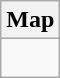<table class="wikitable">
<tr>
<th>Map</th>
</tr>
<tr>
<td><div><br> 




</div></td>
</tr>
</table>
